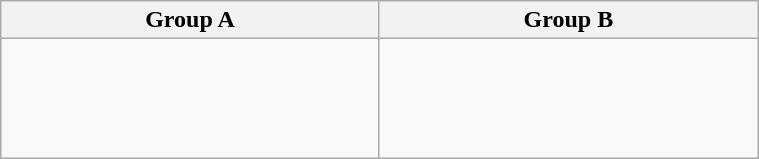<table class="wikitable" width=40%>
<tr>
<th width=25%>Group A</th>
<th width=25%>Group B</th>
</tr>
<tr>
<td><br><br>
<br>
<br>
</td>
<td><br><br>
<br>
<br>
</td>
</tr>
</table>
